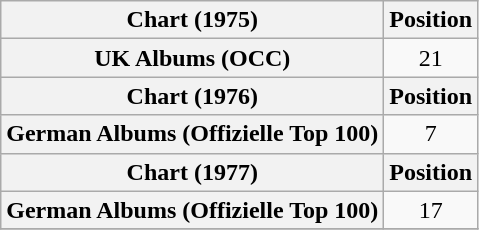<table class="wikitable plainrowheaders" style="text-align:center;">
<tr>
<th scope="col">Chart (1975)</th>
<th scope="col">Position</th>
</tr>
<tr>
<th scope="row">UK Albums (OCC)</th>
<td>21</td>
</tr>
<tr>
<th scope="col">Chart (1976)</th>
<th scope="col">Position</th>
</tr>
<tr>
<th scope="row">German Albums (Offizielle Top 100)</th>
<td>7</td>
</tr>
<tr>
<th scope="col">Chart (1977)</th>
<th scope="col">Position</th>
</tr>
<tr>
<th scope="row">German Albums (Offizielle Top 100)</th>
<td>17</td>
</tr>
<tr>
</tr>
</table>
